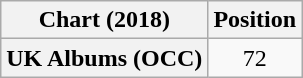<table class="wikitable plainrowheaders" style="text-align:center">
<tr>
<th scope="col">Chart (2018)</th>
<th scope="col">Position</th>
</tr>
<tr>
<th scope="row">UK Albums (OCC)</th>
<td>72</td>
</tr>
</table>
